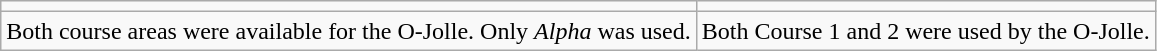<table class="wikitable" style="text-align:center;">
<tr>
<td></td>
<td></td>
</tr>
<tr>
<td>Both course areas were available for the O-Jolle. Only <em>Alpha</em> was used.</td>
<td>Both Course 1 and 2 were used by the O-Jolle.</td>
</tr>
</table>
